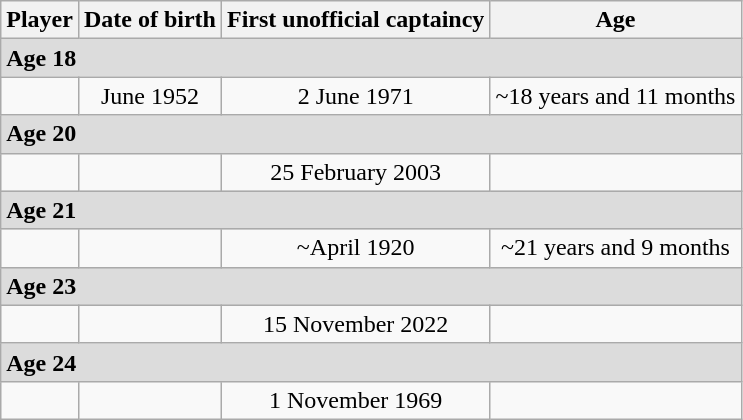<table class="wikitable" style="text-align: center;">
<tr>
<th>Player</th>
<th>Date of birth</th>
<th>First unofficial captaincy</th>
<th>Age</th>
</tr>
<tr>
<td colspan="4" style="background:#DCDCDC; text-align:left"><strong>Age 18</strong></td>
</tr>
<tr>
<td style="text-align:left;"><strong></strong></td>
<td>June 1952</td>
<td>2 June 1971</td>
<td>~18 years and 11 months</td>
</tr>
<tr>
<td colspan="4" style="background:#DCDCDC; text-align:left"><strong>Age 20</strong></td>
</tr>
<tr>
<td style="text-align:left;"><strong></strong></td>
<td></td>
<td>25 February 2003</td>
<td></td>
</tr>
<tr>
<td colspan="4" style="background:#DCDCDC; text-align:left"><strong>Age 21</strong></td>
</tr>
<tr>
<td style="text-align:left;"><strong></strong></td>
<td></td>
<td>~April 1920</td>
<td>~21 years and 9 months</td>
</tr>
<tr>
<td colspan="4" style="background:#DCDCDC; text-align:left"><strong>Age 23</strong></td>
</tr>
<tr>
<td style="text-align:left;"></td>
<td></td>
<td>15 November 2022</td>
<td></td>
</tr>
<tr>
<td colspan="4" style="background:#DCDCDC; text-align:left"><strong>Age 24</strong></td>
</tr>
<tr>
<td style="text-align:left;"><strong></strong></td>
<td></td>
<td>1 November 1969</td>
<td></td>
</tr>
</table>
